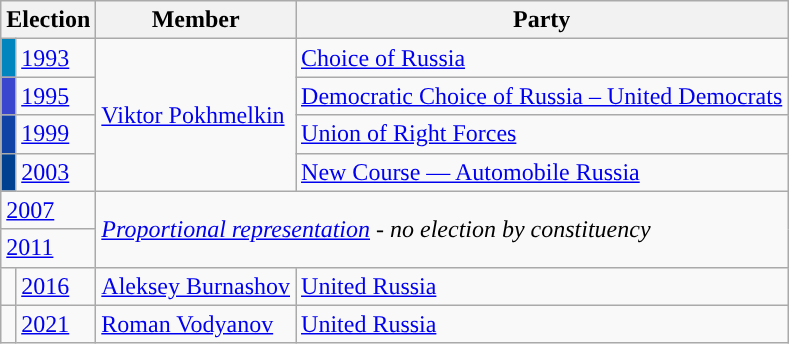<table class="wikitable">
<tr>
<th colspan="2">Election</th>
<th>Member</th>
<th>Party</th>
</tr>
<tr>
<td style="background-color:#0085BE"></td>
<td><a href='#'>1993</a></td>
<td rowspan=4><a href='#'>Viktor Pokhmelkin</a></td>
<td><a href='#'>Choice of Russia</a></td>
</tr>
<tr>
<td style="background-color:#3A46CE"></td>
<td><a href='#'>1995</a></td>
<td><a href='#'>Democratic Choice of Russia – United Democrats</a></td>
</tr>
<tr>
<td style="background-color:#1042A5"></td>
<td><a href='#'>1999</a></td>
<td><a href='#'>Union of Right Forces</a></td>
</tr>
<tr>
<td style="background-color:#004090"></td>
<td><a href='#'>2003</a></td>
<td><a href='#'>New Course — Automobile Russia</a></td>
</tr>
<tr>
<td colspan=2><a href='#'>2007</a></td>
<td colspan=2 rowspan=2><em><a href='#'>Proportional representation</a> - no election by constituency</em></td>
</tr>
<tr>
<td colspan=2><a href='#'>2011</a></td>
</tr>
<tr>
<td style="background-color: "></td>
<td><a href='#'>2016</a></td>
<td><a href='#'>Aleksey Burnashov</a></td>
<td><a href='#'>United Russia</a></td>
</tr>
<tr>
<td style="background-color: "></td>
<td><a href='#'>2021</a></td>
<td><a href='#'>Roman Vodyanov</a></td>
<td><a href='#'>United Russia</a></td>
</tr>
</table>
